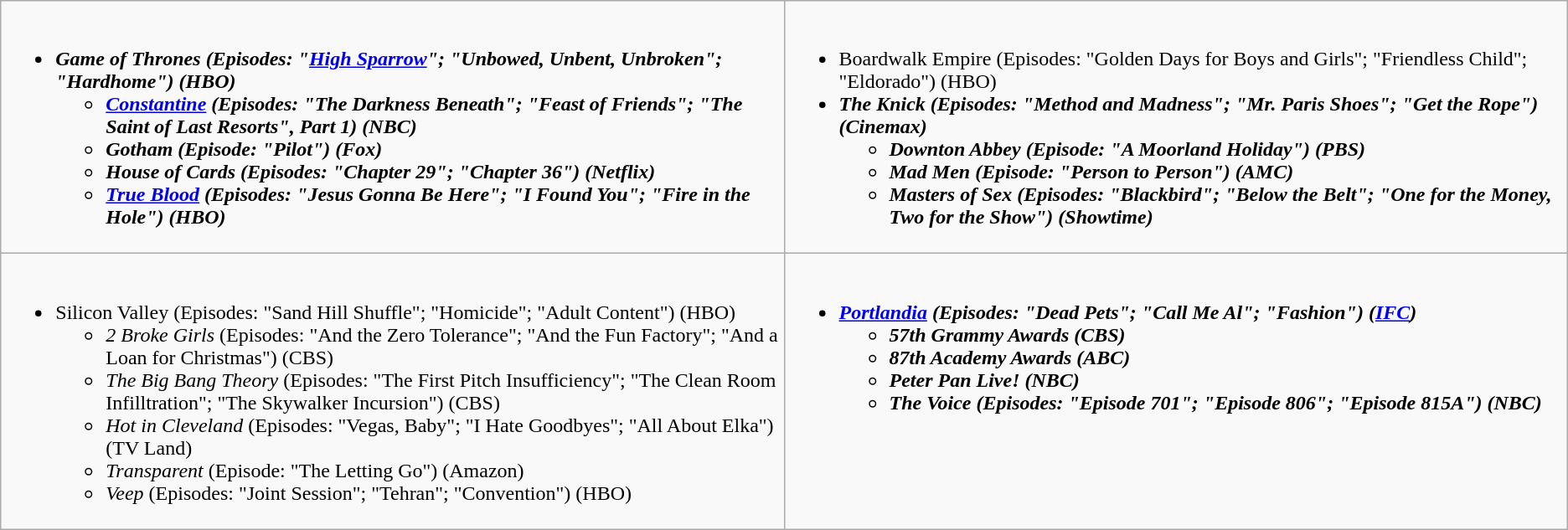<table class="wikitable">
<tr>
<td style="vertical-align:top;" width="50%"><br><ul><li><strong><em>Game of Thrones<em> (Episodes: "<a href='#'>High Sparrow</a>"; "Unbowed, Unbent, Unbroken"; "Hardhome") (HBO)<strong><ul><li></em><a href='#'>Constantine</a><em> (Episodes: "The Darkness Beneath"; "Feast of Friends"; "The Saint of Last Resorts", Part 1) (NBC)</li><li></em>Gotham<em> (Episode: "Pilot") (Fox)</li><li></em>House of Cards<em> (Episodes: "Chapter 29"; "Chapter 36") (Netflix)</li><li></em><a href='#'>True Blood</a><em> (Episodes: "Jesus Gonna Be Here"; "I Found You"; "Fire in the Hole") (HBO)</li></ul></li></ul></td>
<td style="vertical-align:top;" width="50%"><br><ul><li></em></strong>Boardwalk Empire</em> (Episodes: "Golden Days for Boys and Girls"; "Friendless Child"; "Eldorado") (HBO)</strong></li><li><strong><em>The Knick<em> (Episodes: "Method and Madness"; "Mr. Paris Shoes"; "Get the Rope") (Cinemax)<strong><ul><li></em>Downton Abbey<em> (Episode: "A Moorland Holiday") (PBS)</li><li></em>Mad Men<em> (Episode: "Person to Person") (AMC)</li><li></em>Masters of Sex<em> (Episodes: "Blackbird"; "Below the Belt"; "One for the Money, Two for the Show") (Showtime)</li></ul></li></ul></td>
</tr>
<tr>
<td style="vertical-align:top;" width="50%"><br><ul><li></em></strong>Silicon Valley</em> (Episodes: "Sand Hill Shuffle"; "Homicide"; "Adult Content") (HBO)</strong><ul><li><em>2 Broke Girls</em> (Episodes: "And the Zero Tolerance"; "And the Fun Factory"; "And a Loan for Christmas") (CBS)</li><li><em>The Big Bang Theory</em> (Episodes: "The First Pitch Insufficiency"; "The Clean Room Infilltration"; "The Skywalker Incursion") (CBS)</li><li><em>Hot in Cleveland</em> (Episodes: "Vegas, Baby"; "I Hate Goodbyes"; "All About Elka") (TV Land)</li><li><em>Transparent</em> (Episode: "The Letting Go") (Amazon)</li><li><em>Veep</em> (Episodes: "Joint Session"; "Tehran"; "Convention") (HBO)</li></ul></li></ul></td>
<td style="vertical-align:top;" width="50%"><br><ul><li><strong><em><a href='#'>Portlandia</a><em> (Episodes: "Dead Pets"; "Call Me Al"; "Fashion") (<a href='#'>IFC</a>)<strong><ul><li></em>57th Grammy Awards<em> (CBS)</li><li></em>87th Academy Awards<em> (ABC)</li><li></em>Peter Pan Live!<em> (NBC)</li><li></em>The Voice<em> (Episodes: "Episode 701"; "Episode 806"; "Episode 815A") (NBC)</li></ul></li></ul></td>
</tr>
</table>
